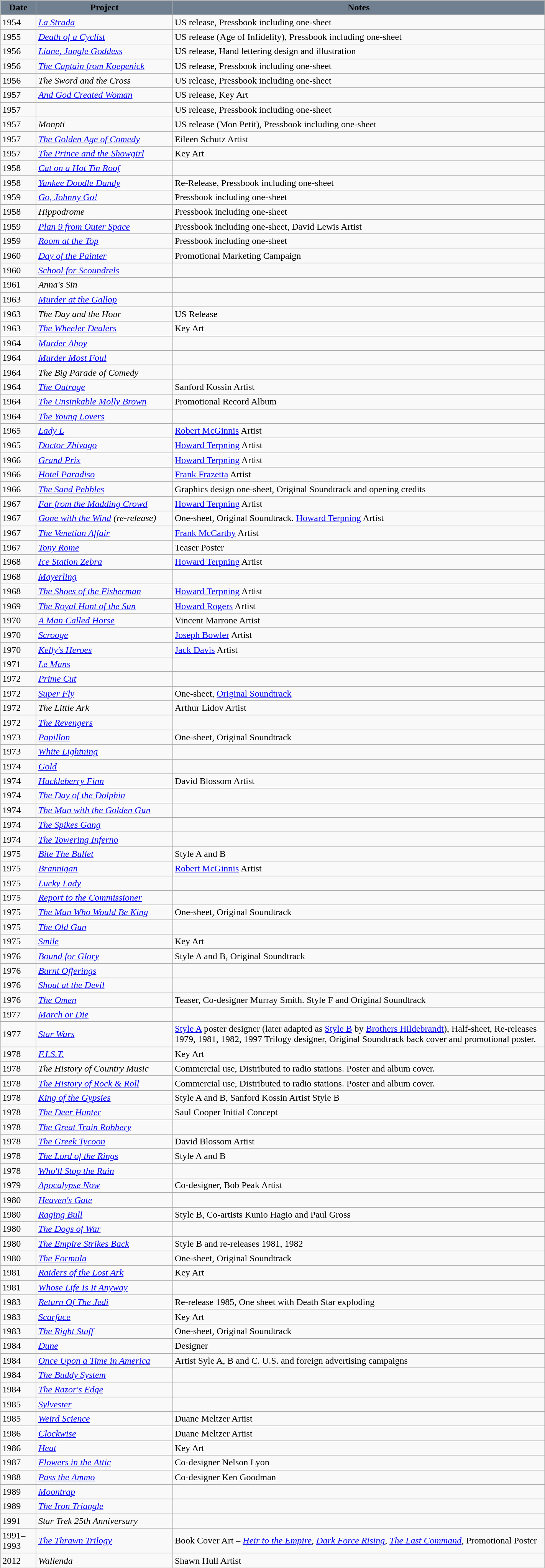<table class="wikitable sortable" width="75%">
<tr>
<th style="background:#708090;">Date</th>
<th width="230px" style="background:#708090;">Project</th>
<th style="background:#708090;">Notes</th>
</tr>
<tr>
<td>1954</td>
<td><em><a href='#'>La Strada</a></em></td>
<td>US release, Pressbook including one-sheet</td>
</tr>
<tr>
<td>1955</td>
<td><em><a href='#'>Death of a Cyclist</a></em></td>
<td>US release (Age of Infidelity), Pressbook including one-sheet</td>
</tr>
<tr>
<td>1956</td>
<td><em><a href='#'>Liane, Jungle Goddess</a></em></td>
<td>US release, Hand lettering design and illustration</td>
</tr>
<tr>
<td>1956</td>
<td><em><a href='#'>The Captain from Koepenick</a></em></td>
<td>US release, Pressbook including one-sheet</td>
</tr>
<tr>
<td>1956</td>
<td><em>The Sword and the Cross</em></td>
<td>US release, Pressbook including one-sheet</td>
</tr>
<tr>
<td>1957</td>
<td><em><a href='#'>And God Created Woman</a></em></td>
<td>US release, Key Art</td>
</tr>
<tr>
<td>1957</td>
<td><em></em></td>
<td>US release, Pressbook including one-sheet</td>
</tr>
<tr>
<td>1957</td>
<td><em>Monpti</em></td>
<td>US release (Mon Petit), Pressbook including one-sheet</td>
</tr>
<tr>
<td>1957</td>
<td><em><a href='#'>The Golden Age of Comedy</a></em></td>
<td>Eileen Schutz Artist</td>
</tr>
<tr>
<td>1957</td>
<td><em><a href='#'>The Prince and the Showgirl</a></em></td>
<td>Key Art</td>
</tr>
<tr>
<td>1958</td>
<td><em><a href='#'>Cat on a Hot Tin Roof</a></em></td>
<td></td>
</tr>
<tr>
<td>1958</td>
<td><em><a href='#'>Yankee Doodle Dandy</a></em></td>
<td>Re-Release, Pressbook including one-sheet</td>
</tr>
<tr>
<td>1959</td>
<td><em><a href='#'>Go, Johnny Go!</a></em></td>
<td>Pressbook including one-sheet</td>
</tr>
<tr>
<td>1958</td>
<td><em>Hippodrome</em></td>
<td>Pressbook including one-sheet</td>
</tr>
<tr>
<td>1959</td>
<td><em><a href='#'>Plan 9 from Outer Space</a></em></td>
<td>Pressbook including one-sheet, David Lewis Artist</td>
</tr>
<tr>
<td>1959</td>
<td><em><a href='#'>Room at the Top</a></em></td>
<td>Pressbook including one-sheet</td>
</tr>
<tr>
<td>1960</td>
<td><em><a href='#'>Day of the Painter</a></em></td>
<td>Promotional Marketing Campaign</td>
</tr>
<tr>
<td>1960</td>
<td><em><a href='#'>School for Scoundrels</a></em></td>
<td></td>
</tr>
<tr>
<td>1961</td>
<td><em>Anna's Sin</em></td>
<td></td>
</tr>
<tr>
<td>1963</td>
<td><em><a href='#'>Murder at the Gallop</a></em> </td>
<td></td>
</tr>
<tr>
<td>1963</td>
<td><em>The Day and the Hour</em></td>
<td>US Release</td>
</tr>
<tr>
<td>1963</td>
<td><em><a href='#'>The Wheeler Dealers</a></em></td>
<td>Key Art</td>
</tr>
<tr>
<td>1964</td>
<td><em><a href='#'>Murder Ahoy</a></em></td>
<td></td>
</tr>
<tr>
<td>1964</td>
<td><em><a href='#'>Murder Most Foul</a></em></td>
<td></td>
</tr>
<tr>
<td>1964</td>
<td><em>The Big Parade of Comedy</em> </td>
<td></td>
</tr>
<tr>
<td>1964</td>
<td><em><a href='#'>The Outrage</a></em></td>
<td>Sanford Kossin Artist</td>
</tr>
<tr>
<td>1964</td>
<td><em><a href='#'>The Unsinkable Molly Brown</a></em></td>
<td>Promotional Record Album</td>
</tr>
<tr>
<td>1964</td>
<td><em><a href='#'>The Young Lovers</a></em></td>
<td></td>
</tr>
<tr>
<td>1965</td>
<td><em><a href='#'>Lady L</a></em></td>
<td><a href='#'>Robert McGinnis</a> Artist</td>
</tr>
<tr>
<td>1965</td>
<td><em><a href='#'>Doctor Zhivago</a></em></td>
<td><a href='#'>Howard Terpning</a> Artist</td>
</tr>
<tr>
<td>1966</td>
<td><em><a href='#'>Grand Prix</a></em></td>
<td><a href='#'>Howard Terpning</a> Artist</td>
</tr>
<tr>
<td>1966</td>
<td><em><a href='#'>Hotel Paradiso</a></em></td>
<td><a href='#'>Frank Frazetta</a> Artist</td>
</tr>
<tr>
<td>1966</td>
<td><em><a href='#'>The Sand Pebbles</a></em></td>
<td>Graphics design one-sheet, Original Soundtrack and opening credits </td>
</tr>
<tr>
<td>1967</td>
<td><em><a href='#'>Far from the Madding Crowd</a></em></td>
<td><a href='#'>Howard Terpning</a> Artist</td>
</tr>
<tr>
<td>1967</td>
<td><em><a href='#'>Gone with the Wind</a> (re-release)</em></td>
<td>One-sheet, Original Soundtrack. <a href='#'>Howard Terpning</a> Artist</td>
</tr>
<tr>
<td>1967</td>
<td><em><a href='#'>The Venetian Affair</a></em></td>
<td><a href='#'>Frank McCarthy</a> Artist</td>
</tr>
<tr>
<td>1967</td>
<td><em><a href='#'>Tony Rome</a></em></td>
<td>Teaser Poster</td>
</tr>
<tr>
<td>1968</td>
<td><em><a href='#'>Ice Station Zebra</a></em></td>
<td><a href='#'>Howard Terpning</a> Artist</td>
</tr>
<tr>
<td>1968</td>
<td><em><a href='#'>Mayerling</a></em></td>
<td></td>
</tr>
<tr>
<td>1968</td>
<td><em><a href='#'>The Shoes of the Fisherman</a></em></td>
<td><a href='#'>Howard Terpning</a> Artist</td>
</tr>
<tr>
<td>1969</td>
<td><em><a href='#'>The Royal Hunt of the Sun</a></em></td>
<td><a href='#'>Howard Rogers</a> Artist</td>
</tr>
<tr>
<td>1970</td>
<td><em><a href='#'>A Man Called Horse</a></em></td>
<td>Vincent Marrone Artist</td>
</tr>
<tr>
<td>1970</td>
<td><em><a href='#'>Scrooge</a></em></td>
<td><a href='#'>Joseph Bowler</a> Artist</td>
</tr>
<tr>
<td>1970</td>
<td><em><a href='#'>Kelly's Heroes</a></em></td>
<td><a href='#'>Jack Davis</a> Artist</td>
</tr>
<tr>
<td>1971</td>
<td><em><a href='#'>Le Mans</a></em></td>
<td></td>
</tr>
<tr>
<td>1972</td>
<td><em><a href='#'>Prime Cut</a></em></td>
<td></td>
</tr>
<tr>
<td>1972</td>
<td><em><a href='#'>Super Fly</a></em></td>
<td>One-sheet, <a href='#'>Original Soundtrack</a></td>
</tr>
<tr>
<td>1972</td>
<td><em>The Little Ark</em></td>
<td>Arthur Lidov Artist</td>
</tr>
<tr>
<td>1972</td>
<td><em><a href='#'>The Revengers</a></em></td>
<td></td>
</tr>
<tr>
<td>1973</td>
<td><em><a href='#'>Papillon</a></em></td>
<td>One-sheet, Original Soundtrack</td>
</tr>
<tr>
<td>1973</td>
<td><em><a href='#'>White Lightning</a></em></td>
<td></td>
</tr>
<tr>
<td>1974</td>
<td><em><a href='#'>Gold</a></em></td>
<td></td>
</tr>
<tr>
<td>1974</td>
<td><em><a href='#'>Huckleberry Finn</a></em></td>
<td>David Blossom Artist</td>
</tr>
<tr>
<td>1974</td>
<td><em><a href='#'>The Day of the Dolphin</a></em></td>
<td></td>
</tr>
<tr>
<td>1974</td>
<td><em><a href='#'>The Man with the Golden Gun</a></em></td>
<td></td>
</tr>
<tr>
<td>1974</td>
<td><em><a href='#'>The Spikes Gang</a></em></td>
<td></td>
</tr>
<tr>
<td>1974</td>
<td><em><a href='#'>The Towering Inferno</a></em></td>
<td></td>
</tr>
<tr>
<td>1975</td>
<td><em><a href='#'>Bite The Bullet</a></em></td>
<td>Style A and B</td>
</tr>
<tr>
<td>1975</td>
<td><em><a href='#'>Brannigan</a></em></td>
<td><a href='#'>Robert McGinnis</a> Artist</td>
</tr>
<tr>
<td>1975</td>
<td><em><a href='#'>Lucky Lady</a></em></td>
<td></td>
</tr>
<tr>
<td>1975</td>
<td><em><a href='#'>Report to the Commissioner</a></em></td>
<td></td>
</tr>
<tr>
<td>1975</td>
<td><em><a href='#'>The Man Who Would Be King</a></em></td>
<td>One-sheet, Original Soundtrack</td>
</tr>
<tr>
<td>1975</td>
<td><em><a href='#'>The Old Gun</a></em></td>
<td></td>
</tr>
<tr>
<td>1975</td>
<td><em><a href='#'>Smile</a></em></td>
<td>Key Art</td>
</tr>
<tr>
<td>1976</td>
<td><em><a href='#'>Bound for Glory</a></em></td>
<td>Style A and B, Original Soundtrack</td>
</tr>
<tr>
<td>1976</td>
<td><em><a href='#'>Burnt Offerings</a></em></td>
<td></td>
</tr>
<tr>
<td>1976</td>
<td><em><a href='#'>Shout at the Devil</a></em></td>
<td></td>
</tr>
<tr>
<td>1976</td>
<td><em><a href='#'>The Omen</a></em></td>
<td>Teaser, Co-designer Murray Smith. Style F and Original Soundtrack</td>
</tr>
<tr>
<td>1977</td>
<td><em><a href='#'>March or Die</a></em></td>
<td></td>
</tr>
<tr>
<td>1977</td>
<td><em><a href='#'>Star Wars</a></em></td>
<td><a href='#'>Style A</a> poster designer (later adapted as <a href='#'>Style B</a> by <a href='#'>Brothers Hildebrandt</a>), Half-sheet, Re-releases 1979, 1981, 1982, 1997 Trilogy designer, Original Soundtrack back cover and promotional poster.</td>
</tr>
<tr>
<td>1978</td>
<td><em><a href='#'>F.I.S.T.</a></em></td>
<td>Key Art</td>
</tr>
<tr>
<td>1978</td>
<td><em>The History of Country Music</em></td>
<td>Commercial use, Distributed to radio stations. Poster and album cover.</td>
</tr>
<tr>
<td>1978</td>
<td><em><a href='#'>The History of Rock & Roll</a></em></td>
<td>Commercial use, Distributed to radio stations. Poster and album cover.</td>
</tr>
<tr>
<td>1978</td>
<td><em><a href='#'>King of the Gypsies</a></em></td>
<td>Style A and B, Sanford Kossin Artist Style B</td>
</tr>
<tr>
<td>1978</td>
<td><em><a href='#'>The Deer Hunter</a></em></td>
<td>Saul Cooper Initial Concept</td>
</tr>
<tr>
<td>1978</td>
<td><em><a href='#'>The Great Train Robbery</a></em></td>
<td></td>
</tr>
<tr>
<td>1978</td>
<td><em><a href='#'>The Greek Tycoon</a></em></td>
<td>David Blossom Artist</td>
</tr>
<tr>
<td>1978</td>
<td><em><a href='#'>The Lord of the Rings</a></em></td>
<td>Style A and B</td>
</tr>
<tr>
<td>1978</td>
<td><em><a href='#'>Who'll Stop the Rain</a></em></td>
<td></td>
</tr>
<tr>
<td>1979</td>
<td><em><a href='#'>Apocalypse Now</a></em></td>
<td>Co-designer, Bob Peak Artist</td>
</tr>
<tr>
<td>1980</td>
<td><em><a href='#'>Heaven's Gate</a></em></td>
<td></td>
</tr>
<tr>
<td>1980</td>
<td><em><a href='#'>Raging Bull</a></em></td>
<td>Style B, Co-artists Kunio Hagio and Paul Gross</td>
</tr>
<tr>
<td>1980</td>
<td><em><a href='#'>The Dogs of War</a></em></td>
<td></td>
</tr>
<tr>
<td>1980</td>
<td><em><a href='#'>The Empire Strikes Back</a></em></td>
<td>Style B and re-releases 1981, 1982</td>
</tr>
<tr>
<td>1980</td>
<td><em><a href='#'>The Formula</a></em></td>
<td>One-sheet, Original Soundtrack</td>
</tr>
<tr>
<td>1981</td>
<td><em><a href='#'>Raiders of the Lost Ark</a></em></td>
<td>Key Art</td>
</tr>
<tr>
<td>1981</td>
<td><em><a href='#'>Whose Life Is It Anyway</a></em></td>
<td></td>
</tr>
<tr>
<td>1983</td>
<td><em><a href='#'>Return Of The Jedi</a></em></td>
<td>Re-release 1985, One sheet with Death Star exploding</td>
</tr>
<tr>
<td>1983</td>
<td><em><a href='#'>Scarface</a></em></td>
<td>Key Art</td>
</tr>
<tr>
<td>1983</td>
<td><em><a href='#'>The Right Stuff</a></em></td>
<td>One-sheet, Original Soundtrack</td>
</tr>
<tr>
<td>1984</td>
<td><em><a href='#'>Dune</a></em></td>
<td>Designer</td>
</tr>
<tr>
<td>1984</td>
<td><em><a href='#'>Once Upon a Time in America</a></em></td>
<td>Artist Syle A, B and C. U.S. and foreign advertising campaigns</td>
</tr>
<tr>
<td>1984</td>
<td><em><a href='#'>The Buddy System</a></em></td>
<td></td>
</tr>
<tr>
<td>1984</td>
<td><em><a href='#'>The Razor's Edge</a></em></td>
<td></td>
</tr>
<tr>
<td>1985</td>
<td><em><a href='#'>Sylvester</a></em></td>
<td></td>
</tr>
<tr>
<td>1985</td>
<td><em><a href='#'>Weird Science</a></em></td>
<td>Duane Meltzer Artist</td>
</tr>
<tr>
<td>1986</td>
<td><em><a href='#'>Clockwise</a></em></td>
<td>Duane Meltzer Artist</td>
</tr>
<tr>
<td>1986</td>
<td><em><a href='#'>Heat</a></em></td>
<td>Key Art</td>
</tr>
<tr>
<td>1987</td>
<td><em><a href='#'>Flowers in the Attic</a></em></td>
<td>Co-designer Nelson Lyon</td>
</tr>
<tr>
<td>1988</td>
<td><em><a href='#'>Pass the Ammo</a></em></td>
<td>Co-designer Ken Goodman</td>
</tr>
<tr>
<td>1989</td>
<td><em><a href='#'>Moontrap</a></em></td>
<td></td>
</tr>
<tr>
<td>1989</td>
<td><em><a href='#'>The Iron Triangle</a></em></td>
<td></td>
</tr>
<tr>
<td>1991</td>
<td><em>Star Trek 25th Anniversary</em></td>
<td></td>
</tr>
<tr>
<td>1991–1993</td>
<td><em><a href='#'>The Thrawn Trilogy</a></em></td>
<td>Book Cover Art – <em><a href='#'>Heir to the Empire</a></em>, <em><a href='#'>Dark Force Rising</a></em>, <em><a href='#'>The Last Command</a></em>, Promotional Poster</td>
</tr>
<tr>
<td>2012</td>
<td><em>Wallenda</em></td>
<td>Shawn Hull Artist</td>
</tr>
</table>
